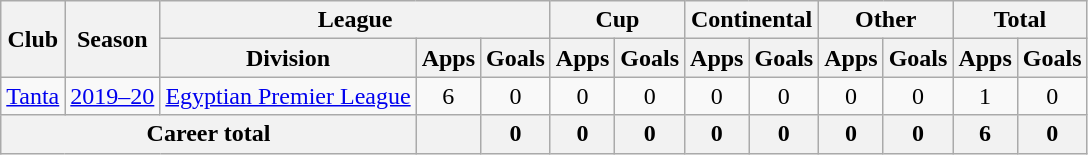<table class="wikitable" style="text-align: center">
<tr>
<th rowspan="2">Club</th>
<th rowspan="2">Season</th>
<th colspan="3">League</th>
<th colspan="2">Cup</th>
<th colspan="2">Continental</th>
<th colspan="2">Other</th>
<th colspan="2">Total</th>
</tr>
<tr>
<th>Division</th>
<th>Apps</th>
<th>Goals</th>
<th>Apps</th>
<th>Goals</th>
<th>Apps</th>
<th>Goals</th>
<th>Apps</th>
<th>Goals</th>
<th>Apps</th>
<th>Goals</th>
</tr>
<tr>
<td><a href='#'>Tanta</a></td>
<td><a href='#'>2019–20</a></td>
<td><a href='#'>Egyptian Premier League</a></td>
<td>6</td>
<td>0</td>
<td>0</td>
<td>0</td>
<td>0</td>
<td>0</td>
<td>0</td>
<td>0</td>
<td>1</td>
<td>0</td>
</tr>
<tr>
<th colspan=3>Career total</th>
<th></th>
<th>0</th>
<th>0</th>
<th>0</th>
<th>0</th>
<th>0</th>
<th>0</th>
<th>0</th>
<th>6</th>
<th>0</th>
</tr>
</table>
